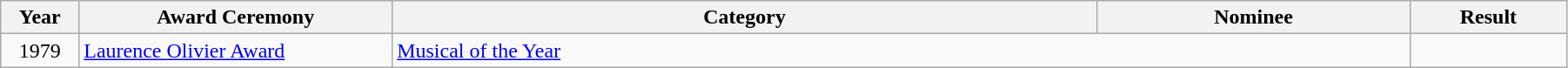<table class="wikitable" width="95%">
<tr>
<th width="5%">Year</th>
<th width="20%">Award Ceremony</th>
<th width="45%">Category</th>
<th width="20%">Nominee</th>
<th width="10%">Result</th>
</tr>
<tr>
<td align="center">1979</td>
<td><a href='#'>Laurence Olivier Award</a></td>
<td colspan="2"><a href='#'>Musical of the Year</a></td>
<td></td>
</tr>
</table>
